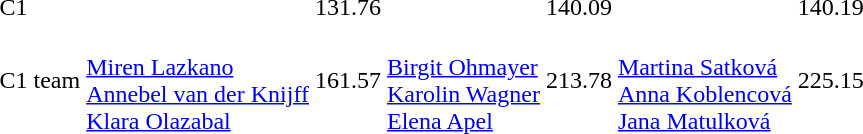<table>
<tr>
<td>C1</td>
<td></td>
<td>131.76</td>
<td></td>
<td>140.09</td>
<td></td>
<td>140.19</td>
</tr>
<tr>
<td>C1 team</td>
<td><br><a href='#'>Miren Lazkano</a><br><a href='#'>Annebel van der Knijff</a><br><a href='#'>Klara Olazabal</a></td>
<td>161.57</td>
<td><br><a href='#'>Birgit Ohmayer</a><br><a href='#'>Karolin Wagner</a><br><a href='#'>Elena Apel</a></td>
<td>213.78</td>
<td><br><a href='#'>Martina Satková</a><br><a href='#'>Anna Koblencová</a><br><a href='#'>Jana Matulková</a></td>
<td>225.15</td>
</tr>
</table>
